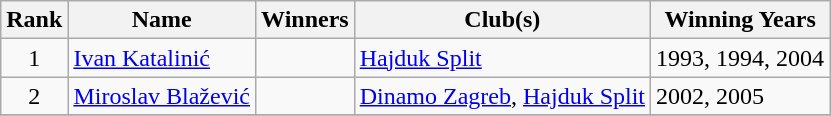<table class="wikitable">
<tr>
<th>Rank</th>
<th>Name</th>
<th>Winners</th>
<th>Club(s)</th>
<th>Winning Years</th>
</tr>
<tr>
<td rowspan=1 style="text-align:center;">1</td>
<td> <a href='#'>Ivan Katalinić</a></td>
<td></td>
<td><a href='#'>Hajduk Split</a></td>
<td>1993, 1994, 2004</td>
</tr>
<tr>
<td rowspan=1 style="text-align:center;">2</td>
<td> <a href='#'>Miroslav Blažević</a></td>
<td></td>
<td><a href='#'>Dinamo Zagreb</a>, <a href='#'>Hajduk Split</a></td>
<td>2002, 2005</td>
</tr>
<tr>
</tr>
</table>
